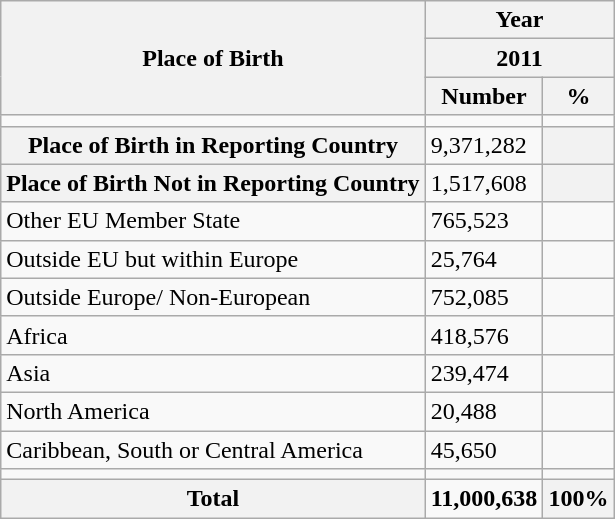<table class="wikitable sortable mw-collapsible">
<tr>
<th rowspan="3">Place of Birth</th>
<th colspan="2">Year</th>
</tr>
<tr>
<th colspan="2">2011</th>
</tr>
<tr>
<th>Number</th>
<th>%</th>
</tr>
<tr>
<td></td>
<td></td>
<td></td>
</tr>
<tr>
<th>Place of Birth in Reporting Country</th>
<td>9,371,282</td>
<th></th>
</tr>
<tr>
<th>Place of Birth Not in Reporting Country</th>
<td>1,517,608</td>
<th></th>
</tr>
<tr>
<td>Other EU Member State</td>
<td>765,523</td>
<td></td>
</tr>
<tr>
<td>Outside EU but within Europe</td>
<td>25,764</td>
<td></td>
</tr>
<tr>
<td>Outside Europe/ Non-European</td>
<td>752,085</td>
<td></td>
</tr>
<tr>
<td>Africa</td>
<td>418,576</td>
<td></td>
</tr>
<tr>
<td>Asia</td>
<td>239,474</td>
<td></td>
</tr>
<tr>
<td>North America</td>
<td>20,488</td>
<td></td>
</tr>
<tr>
<td>Caribbean, South or Central America</td>
<td>45,650</td>
<td></td>
</tr>
<tr>
<td></td>
<td></td>
<td></td>
</tr>
<tr>
<th>Total</th>
<td><strong>11,000,638</strong></td>
<th>100%</th>
</tr>
</table>
